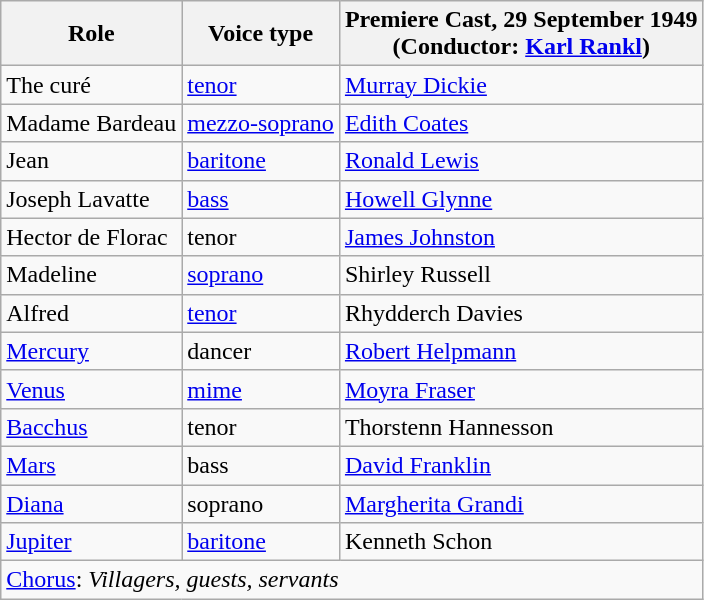<table class="wikitable">
<tr>
<th>Role</th>
<th>Voice type</th>
<th>Premiere Cast, 29 September 1949<br>(Conductor: <a href='#'>Karl Rankl</a>)</th>
</tr>
<tr>
<td>The curé</td>
<td><a href='#'>tenor</a></td>
<td><a href='#'>Murray Dickie</a></td>
</tr>
<tr>
<td>Madame Bardeau</td>
<td><a href='#'>mezzo-soprano</a></td>
<td><a href='#'>Edith Coates</a></td>
</tr>
<tr>
<td>Jean</td>
<td><a href='#'>baritone</a></td>
<td><a href='#'>Ronald Lewis</a></td>
</tr>
<tr>
<td>Joseph Lavatte</td>
<td><a href='#'>bass</a></td>
<td><a href='#'>Howell Glynne</a></td>
</tr>
<tr>
<td>Hector de Florac</td>
<td>tenor</td>
<td><a href='#'>James Johnston</a></td>
</tr>
<tr>
<td>Madeline</td>
<td><a href='#'>soprano</a></td>
<td>Shirley Russell</td>
</tr>
<tr>
<td>Alfred</td>
<td><a href='#'>tenor</a></td>
<td>Rhydderch Davies</td>
</tr>
<tr>
<td><a href='#'>Mercury</a></td>
<td>dancer</td>
<td><a href='#'>Robert Helpmann</a></td>
</tr>
<tr>
<td><a href='#'>Venus</a></td>
<td><a href='#'>mime</a></td>
<td><a href='#'>Moyra Fraser</a></td>
</tr>
<tr>
<td><a href='#'>Bacchus</a></td>
<td>tenor</td>
<td>Thorstenn Hannesson</td>
</tr>
<tr>
<td><a href='#'>Mars</a></td>
<td>bass</td>
<td><a href='#'>David Franklin</a></td>
</tr>
<tr>
<td><a href='#'>Diana</a></td>
<td>soprano</td>
<td><a href='#'>Margherita Grandi</a></td>
</tr>
<tr>
<td><a href='#'>Jupiter</a></td>
<td><a href='#'>baritone</a></td>
<td>Kenneth Schon</td>
</tr>
<tr>
<td colspan="3"><a href='#'>Chorus</a>: <em>Villagers, guests, servants </em></td>
</tr>
</table>
